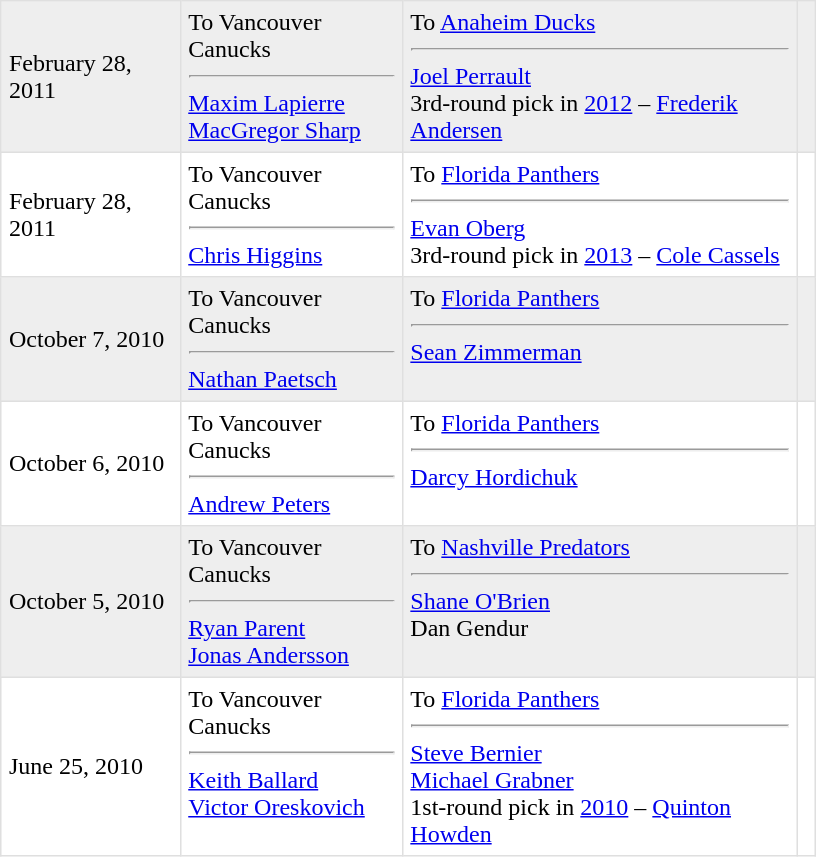<table border=1 style="border-collapse:collapse" bordercolor="#DFDFDF"  cellpadding="5" width=43%>
<tr bgcolor="eeeeee">
<td>February 28, 2011</td>
<td valign="top">To Vancouver Canucks<hr><a href='#'>Maxim Lapierre</a><br><a href='#'>MacGregor Sharp</a></td>
<td valign="top">To <a href='#'>Anaheim Ducks</a><hr><a href='#'>Joel Perrault</a><br>3rd-round pick in <a href='#'>2012</a> – <a href='#'>Frederik Andersen</a></td>
<td></td>
</tr>
<tr>
<td>February 28, 2011</td>
<td valign="top">To Vancouver Canucks<hr><a href='#'>Chris Higgins</a></td>
<td valign="top">To <a href='#'>Florida Panthers</a><hr><a href='#'>Evan Oberg</a><br>3rd-round pick in <a href='#'>2013</a> – <a href='#'>Cole Cassels</a></td>
<td></td>
</tr>
<tr bgcolor="eeeeee">
<td>October 7, 2010</td>
<td valign="top">To Vancouver Canucks<hr><a href='#'>Nathan Paetsch</a></td>
<td valign="top">To <a href='#'>Florida Panthers</a><hr><a href='#'>Sean Zimmerman</a></td>
<td></td>
</tr>
<tr>
<td>October 6, 2010</td>
<td valign="top">To Vancouver Canucks<hr><a href='#'>Andrew Peters</a></td>
<td valign="top">To <a href='#'>Florida Panthers</a><hr><a href='#'>Darcy Hordichuk</a></td>
<td></td>
</tr>
<tr bgcolor="eeeeee">
<td>October 5, 2010</td>
<td valign="top">To Vancouver Canucks<hr><a href='#'>Ryan Parent</a><br><a href='#'>Jonas Andersson</a></td>
<td valign="top">To <a href='#'>Nashville Predators</a><hr><a href='#'>Shane O'Brien</a><br>Dan Gendur</td>
<td></td>
</tr>
<tr>
<td>June 25, 2010</td>
<td valign="top">To Vancouver Canucks<hr><a href='#'>Keith Ballard</a><br><a href='#'>Victor Oreskovich</a></td>
<td valign="top">To <a href='#'>Florida Panthers</a><hr><a href='#'>Steve Bernier</a><br><a href='#'>Michael Grabner</a><br>1st-round pick in <a href='#'>2010</a> – <a href='#'>Quinton Howden</a></td>
<td></td>
</tr>
</table>
